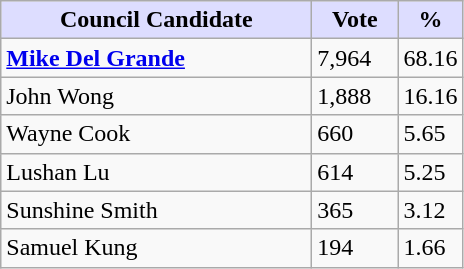<table class="wikitable sortable">
<tr>
<th style="background:#ddf; width:200px;">Council Candidate</th>
<th style="background:#ddf; width:50px;">Vote</th>
<th style="background:#ddf; width:30px;">%</th>
</tr>
<tr>
<td><strong><a href='#'>Mike Del Grande</a></strong></td>
<td>7,964</td>
<td>68.16</td>
</tr>
<tr>
<td>John Wong</td>
<td>1,888</td>
<td>16.16</td>
</tr>
<tr>
<td>Wayne Cook</td>
<td>660</td>
<td>5.65</td>
</tr>
<tr>
<td>Lushan Lu</td>
<td>614</td>
<td>5.25</td>
</tr>
<tr>
<td>Sunshine Smith</td>
<td>365</td>
<td>3.12</td>
</tr>
<tr>
<td>Samuel Kung</td>
<td>194</td>
<td>1.66</td>
</tr>
</table>
